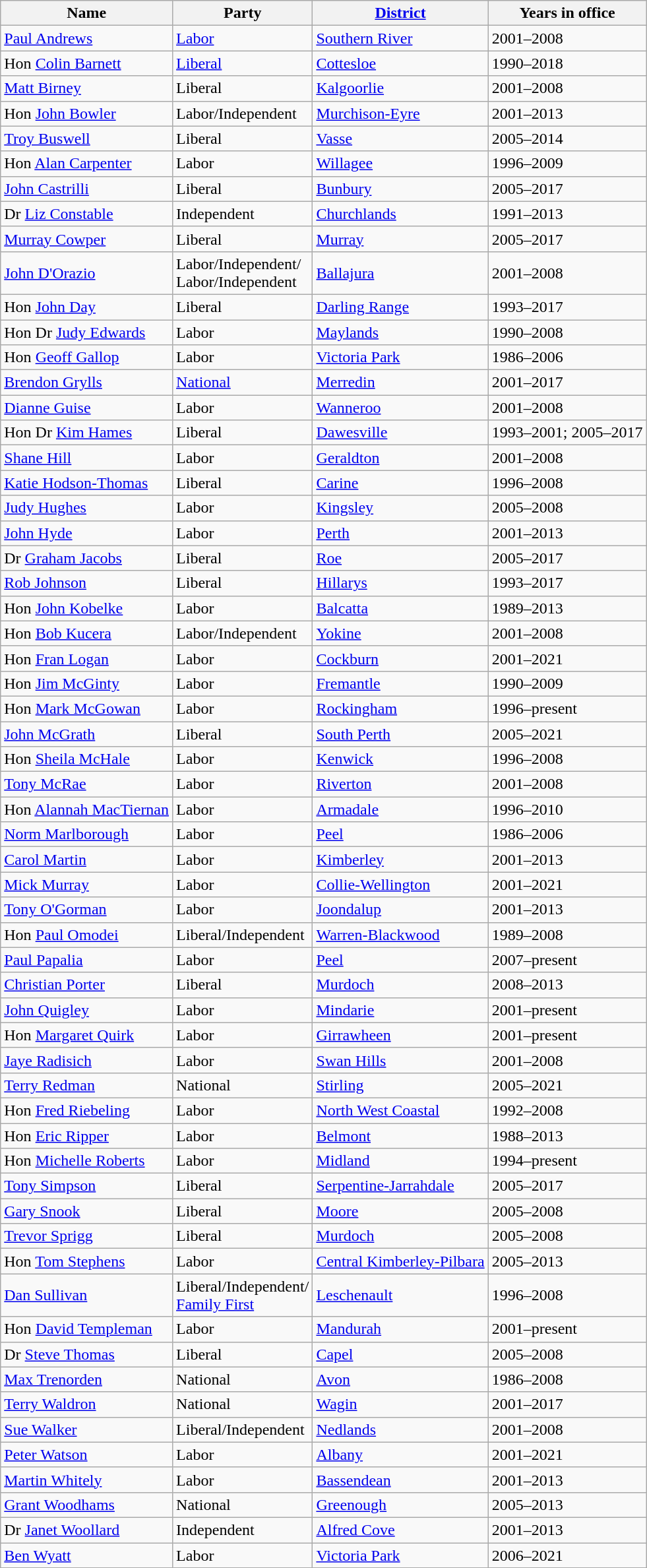<table class="wikitable sortable">
<tr>
<th><strong>Name</strong></th>
<th><strong>Party</strong></th>
<th><strong><a href='#'>District</a></strong></th>
<th><strong>Years in office</strong></th>
</tr>
<tr>
<td><a href='#'>Paul Andrews</a></td>
<td><a href='#'>Labor</a></td>
<td><a href='#'>Southern River</a></td>
<td>2001–2008</td>
</tr>
<tr>
<td>Hon <a href='#'>Colin Barnett</a></td>
<td><a href='#'>Liberal</a></td>
<td><a href='#'>Cottesloe</a></td>
<td>1990–2018</td>
</tr>
<tr>
<td><a href='#'>Matt Birney</a></td>
<td>Liberal</td>
<td><a href='#'>Kalgoorlie</a></td>
<td>2001–2008</td>
</tr>
<tr>
<td>Hon <a href='#'>John Bowler</a></td>
<td>Labor/Independent </td>
<td><a href='#'>Murchison-Eyre</a></td>
<td>2001–2013</td>
</tr>
<tr>
<td><a href='#'>Troy Buswell</a></td>
<td>Liberal</td>
<td><a href='#'>Vasse</a></td>
<td>2005–2014</td>
</tr>
<tr>
<td>Hon <a href='#'>Alan Carpenter</a></td>
<td>Labor</td>
<td><a href='#'>Willagee</a></td>
<td>1996–2009</td>
</tr>
<tr>
<td><a href='#'>John Castrilli</a></td>
<td>Liberal</td>
<td><a href='#'>Bunbury</a></td>
<td>2005–2017</td>
</tr>
<tr>
<td>Dr <a href='#'>Liz Constable</a></td>
<td>Independent</td>
<td><a href='#'>Churchlands</a></td>
<td>1991–2013</td>
</tr>
<tr>
<td><a href='#'>Murray Cowper</a></td>
<td>Liberal</td>
<td><a href='#'>Murray</a></td>
<td>2005–2017</td>
</tr>
<tr>
<td><a href='#'>John D'Orazio</a></td>
<td>Labor/Independent/<br>Labor/Independent </td>
<td><a href='#'>Ballajura</a></td>
<td>2001–2008</td>
</tr>
<tr>
<td>Hon <a href='#'>John Day</a></td>
<td>Liberal</td>
<td><a href='#'>Darling Range</a></td>
<td>1993–2017</td>
</tr>
<tr>
<td>Hon Dr <a href='#'>Judy Edwards</a></td>
<td>Labor</td>
<td><a href='#'>Maylands</a></td>
<td>1990–2008</td>
</tr>
<tr>
<td>Hon <a href='#'>Geoff Gallop</a></td>
<td>Labor</td>
<td><a href='#'>Victoria Park</a></td>
<td>1986–2006</td>
</tr>
<tr>
<td><a href='#'>Brendon Grylls</a></td>
<td><a href='#'>National</a></td>
<td><a href='#'>Merredin</a></td>
<td>2001–2017</td>
</tr>
<tr>
<td><a href='#'>Dianne Guise</a></td>
<td>Labor</td>
<td><a href='#'>Wanneroo</a></td>
<td>2001–2008</td>
</tr>
<tr>
<td>Hon Dr <a href='#'>Kim Hames</a></td>
<td>Liberal</td>
<td><a href='#'>Dawesville</a></td>
<td>1993–2001; 2005–2017</td>
</tr>
<tr>
<td><a href='#'>Shane Hill</a></td>
<td>Labor</td>
<td><a href='#'>Geraldton</a></td>
<td>2001–2008</td>
</tr>
<tr>
<td><a href='#'>Katie Hodson-Thomas</a></td>
<td>Liberal</td>
<td><a href='#'>Carine</a></td>
<td>1996–2008</td>
</tr>
<tr>
<td><a href='#'>Judy Hughes</a></td>
<td>Labor</td>
<td><a href='#'>Kingsley</a></td>
<td>2005–2008</td>
</tr>
<tr>
<td><a href='#'>John Hyde</a></td>
<td>Labor</td>
<td><a href='#'>Perth</a></td>
<td>2001–2013</td>
</tr>
<tr>
<td>Dr <a href='#'>Graham Jacobs</a></td>
<td>Liberal</td>
<td><a href='#'>Roe</a></td>
<td>2005–2017</td>
</tr>
<tr>
<td><a href='#'>Rob Johnson</a></td>
<td>Liberal</td>
<td><a href='#'>Hillarys</a></td>
<td>1993–2017</td>
</tr>
<tr>
<td>Hon <a href='#'>John Kobelke</a></td>
<td>Labor</td>
<td><a href='#'>Balcatta</a></td>
<td>1989–2013</td>
</tr>
<tr>
<td>Hon <a href='#'>Bob Kucera</a></td>
<td>Labor/Independent</td>
<td><a href='#'>Yokine</a></td>
<td>2001–2008</td>
</tr>
<tr>
<td>Hon <a href='#'>Fran Logan</a></td>
<td>Labor</td>
<td><a href='#'>Cockburn</a></td>
<td>2001–2021</td>
</tr>
<tr>
<td>Hon <a href='#'>Jim McGinty</a></td>
<td>Labor</td>
<td><a href='#'>Fremantle</a></td>
<td>1990–2009</td>
</tr>
<tr>
<td>Hon <a href='#'>Mark McGowan</a></td>
<td>Labor</td>
<td><a href='#'>Rockingham</a></td>
<td>1996–present</td>
</tr>
<tr>
<td><a href='#'>John McGrath</a></td>
<td>Liberal</td>
<td><a href='#'>South Perth</a></td>
<td>2005–2021</td>
</tr>
<tr>
<td>Hon <a href='#'>Sheila McHale</a></td>
<td>Labor</td>
<td><a href='#'>Kenwick</a></td>
<td>1996–2008</td>
</tr>
<tr>
<td><a href='#'>Tony McRae</a></td>
<td>Labor</td>
<td><a href='#'>Riverton</a></td>
<td>2001–2008</td>
</tr>
<tr>
<td>Hon <a href='#'>Alannah MacTiernan</a></td>
<td>Labor</td>
<td><a href='#'>Armadale</a></td>
<td>1996–2010</td>
</tr>
<tr>
<td><a href='#'>Norm Marlborough</a></td>
<td>Labor</td>
<td><a href='#'>Peel</a></td>
<td>1986–2006</td>
</tr>
<tr>
<td><a href='#'>Carol Martin</a></td>
<td>Labor</td>
<td><a href='#'>Kimberley</a></td>
<td>2001–2013</td>
</tr>
<tr>
<td><a href='#'>Mick Murray</a></td>
<td>Labor</td>
<td><a href='#'>Collie-Wellington</a></td>
<td>2001–2021</td>
</tr>
<tr>
<td><a href='#'>Tony O'Gorman</a></td>
<td>Labor</td>
<td><a href='#'>Joondalup</a></td>
<td>2001–2013</td>
</tr>
<tr>
<td>Hon <a href='#'>Paul Omodei</a></td>
<td>Liberal/Independent </td>
<td><a href='#'>Warren-Blackwood</a></td>
<td>1989–2008</td>
</tr>
<tr>
<td><a href='#'>Paul Papalia</a></td>
<td>Labor</td>
<td><a href='#'>Peel</a></td>
<td>2007–present</td>
</tr>
<tr>
<td><a href='#'>Christian Porter</a></td>
<td>Liberal</td>
<td><a href='#'>Murdoch</a></td>
<td>2008–2013</td>
</tr>
<tr>
<td><a href='#'>John Quigley</a></td>
<td>Labor</td>
<td><a href='#'>Mindarie</a></td>
<td>2001–present</td>
</tr>
<tr>
<td>Hon <a href='#'>Margaret Quirk</a></td>
<td>Labor</td>
<td><a href='#'>Girrawheen</a></td>
<td>2001–present</td>
</tr>
<tr>
<td><a href='#'>Jaye Radisich</a></td>
<td>Labor</td>
<td><a href='#'>Swan Hills</a></td>
<td>2001–2008</td>
</tr>
<tr>
<td><a href='#'>Terry Redman</a></td>
<td>National</td>
<td><a href='#'>Stirling</a></td>
<td>2005–2021</td>
</tr>
<tr>
<td>Hon <a href='#'>Fred Riebeling</a></td>
<td>Labor</td>
<td><a href='#'>North West Coastal</a></td>
<td>1992–2008</td>
</tr>
<tr>
<td>Hon <a href='#'>Eric Ripper</a></td>
<td>Labor</td>
<td><a href='#'>Belmont</a></td>
<td>1988–2013</td>
</tr>
<tr>
<td>Hon <a href='#'>Michelle Roberts</a></td>
<td>Labor</td>
<td><a href='#'>Midland</a></td>
<td>1994–present</td>
</tr>
<tr>
<td><a href='#'>Tony Simpson</a></td>
<td>Liberal</td>
<td><a href='#'>Serpentine-Jarrahdale</a></td>
<td>2005–2017</td>
</tr>
<tr>
<td><a href='#'>Gary Snook</a></td>
<td>Liberal</td>
<td><a href='#'>Moore</a></td>
<td>2005–2008</td>
</tr>
<tr>
<td><a href='#'>Trevor Sprigg</a></td>
<td>Liberal</td>
<td><a href='#'>Murdoch</a></td>
<td>2005–2008</td>
</tr>
<tr>
<td>Hon <a href='#'>Tom Stephens</a></td>
<td>Labor</td>
<td><a href='#'>Central Kimberley-Pilbara</a></td>
<td>2005–2013</td>
</tr>
<tr>
<td><a href='#'>Dan Sullivan</a></td>
<td>Liberal/Independent/<br><a href='#'>Family First</a></td>
<td><a href='#'>Leschenault</a></td>
<td>1996–2008</td>
</tr>
<tr>
<td>Hon <a href='#'>David Templeman</a></td>
<td>Labor</td>
<td><a href='#'>Mandurah</a></td>
<td>2001–present</td>
</tr>
<tr>
<td>Dr <a href='#'>Steve Thomas</a></td>
<td>Liberal</td>
<td><a href='#'>Capel</a></td>
<td>2005–2008</td>
</tr>
<tr>
<td><a href='#'>Max Trenorden</a></td>
<td>National</td>
<td><a href='#'>Avon</a></td>
<td>1986–2008</td>
</tr>
<tr>
<td><a href='#'>Terry Waldron</a></td>
<td>National</td>
<td><a href='#'>Wagin</a></td>
<td>2001–2017</td>
</tr>
<tr>
<td><a href='#'>Sue Walker</a></td>
<td>Liberal/Independent</td>
<td><a href='#'>Nedlands</a></td>
<td>2001–2008</td>
</tr>
<tr>
<td><a href='#'>Peter Watson</a></td>
<td>Labor</td>
<td><a href='#'>Albany</a></td>
<td>2001–2021</td>
</tr>
<tr>
<td><a href='#'>Martin Whitely</a></td>
<td>Labor</td>
<td><a href='#'>Bassendean</a></td>
<td>2001–2013</td>
</tr>
<tr>
<td><a href='#'>Grant Woodhams</a></td>
<td>National</td>
<td><a href='#'>Greenough</a></td>
<td>2005–2013</td>
</tr>
<tr>
<td>Dr <a href='#'>Janet Woollard</a></td>
<td>Independent</td>
<td><a href='#'>Alfred Cove</a></td>
<td>2001–2013</td>
</tr>
<tr>
<td><a href='#'>Ben Wyatt</a></td>
<td>Labor</td>
<td><a href='#'>Victoria Park</a></td>
<td>2006–2021</td>
</tr>
</table>
